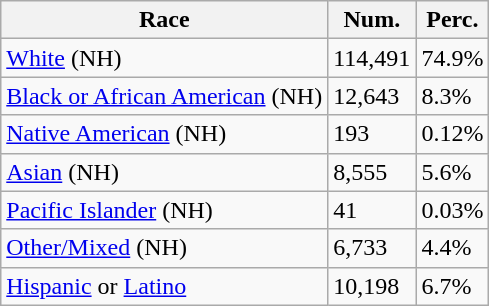<table class="wikitable">
<tr>
<th>Race</th>
<th>Num.</th>
<th>Perc.</th>
</tr>
<tr>
<td><a href='#'>White</a> (NH)</td>
<td>114,491</td>
<td>74.9%</td>
</tr>
<tr>
<td><a href='#'>Black or African American</a> (NH)</td>
<td>12,643</td>
<td>8.3%</td>
</tr>
<tr>
<td><a href='#'>Native American</a> (NH)</td>
<td>193</td>
<td>0.12%</td>
</tr>
<tr>
<td><a href='#'>Asian</a> (NH)</td>
<td>8,555</td>
<td>5.6%</td>
</tr>
<tr>
<td><a href='#'>Pacific Islander</a> (NH)</td>
<td>41</td>
<td>0.03%</td>
</tr>
<tr>
<td><a href='#'>Other/Mixed</a> (NH)</td>
<td>6,733</td>
<td>4.4%</td>
</tr>
<tr>
<td><a href='#'>Hispanic</a> or <a href='#'>Latino</a></td>
<td>10,198</td>
<td>6.7%</td>
</tr>
</table>
